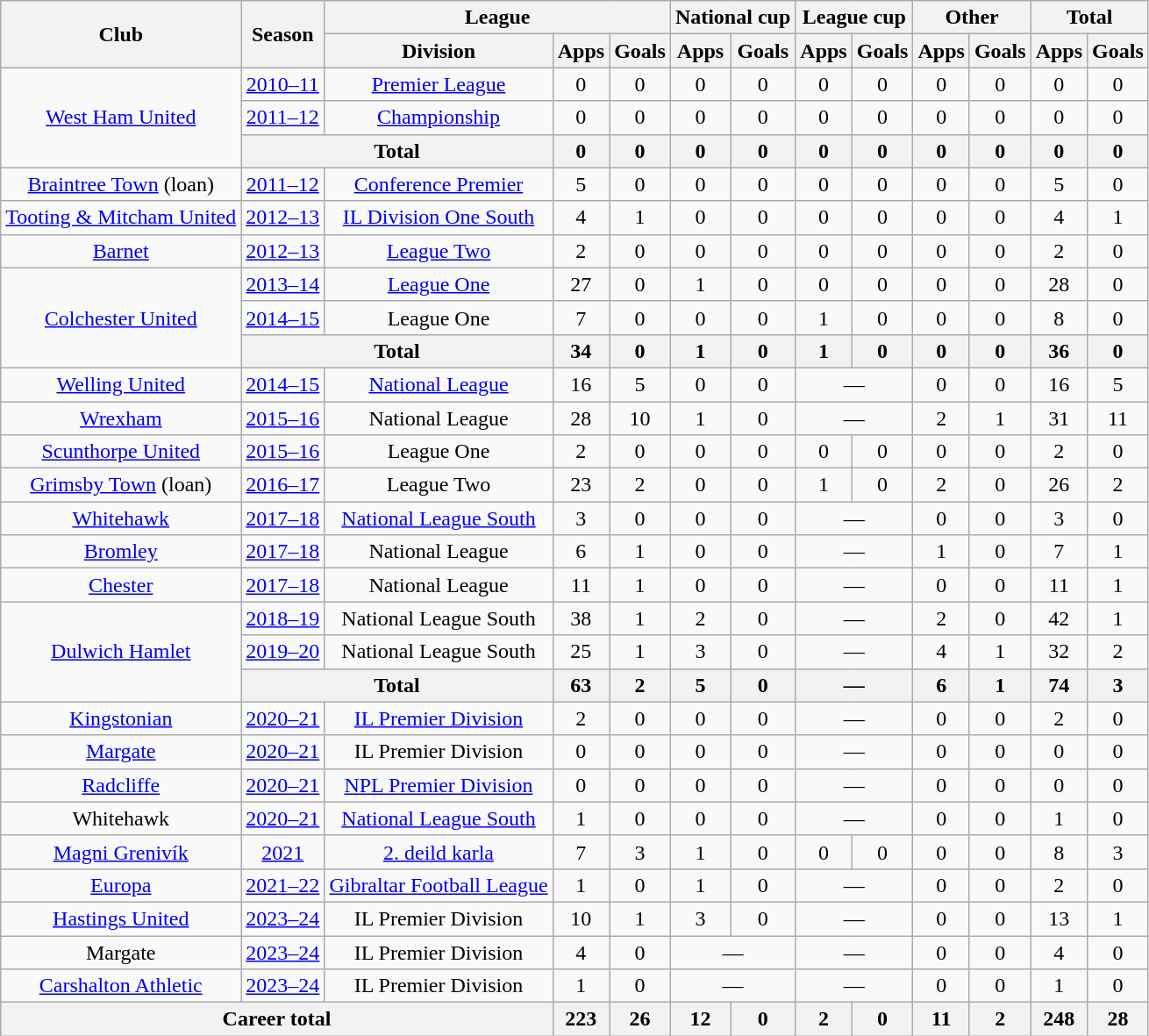<table class="wikitable" style="text-align:center">
<tr>
<th rowspan="2">Club</th>
<th rowspan="2">Season</th>
<th colspan="3">League</th>
<th colspan="2">National cup</th>
<th colspan="2">League cup</th>
<th colspan="2">Other</th>
<th colspan="2">Total</th>
</tr>
<tr>
<th>Division</th>
<th>Apps</th>
<th>Goals</th>
<th>Apps</th>
<th>Goals</th>
<th>Apps</th>
<th>Goals</th>
<th>Apps</th>
<th>Goals</th>
<th>Apps</th>
<th>Goals</th>
</tr>
<tr>
<td rowspan="3"><a href='#'>West Ham United</a></td>
<td><a href='#'>2010–11</a></td>
<td><a href='#'>Premier League</a></td>
<td>0</td>
<td>0</td>
<td>0</td>
<td>0</td>
<td>0</td>
<td>0</td>
<td>0</td>
<td>0</td>
<td>0</td>
<td>0</td>
</tr>
<tr>
<td><a href='#'>2011–12</a></td>
<td><a href='#'>Championship</a></td>
<td>0</td>
<td>0</td>
<td>0</td>
<td>0</td>
<td>0</td>
<td>0</td>
<td>0</td>
<td>0</td>
<td>0</td>
<td>0</td>
</tr>
<tr>
<th colspan="2">Total</th>
<th>0</th>
<th>0</th>
<th>0</th>
<th>0</th>
<th>0</th>
<th>0</th>
<th>0</th>
<th>0</th>
<th>0</th>
<th>0</th>
</tr>
<tr>
<td><a href='#'>Braintree Town</a> (loan)</td>
<td><a href='#'>2011–12</a></td>
<td><a href='#'>Conference Premier</a></td>
<td>5</td>
<td>0</td>
<td>0</td>
<td>0</td>
<td>0</td>
<td>0</td>
<td>0</td>
<td>0</td>
<td>5</td>
<td>0</td>
</tr>
<tr>
<td><a href='#'>Tooting & Mitcham United</a></td>
<td><a href='#'>2012–13</a></td>
<td><a href='#'>IL Division One South</a></td>
<td>4</td>
<td>1</td>
<td>0</td>
<td>0</td>
<td>0</td>
<td>0</td>
<td>0</td>
<td>0</td>
<td>4</td>
<td>1</td>
</tr>
<tr>
<td><a href='#'>Barnet</a></td>
<td><a href='#'>2012–13</a></td>
<td><a href='#'>League Two</a></td>
<td>2</td>
<td>0</td>
<td>0</td>
<td>0</td>
<td>0</td>
<td>0</td>
<td>0</td>
<td>0</td>
<td>2</td>
<td>0</td>
</tr>
<tr>
<td rowspan="3"><a href='#'>Colchester United</a></td>
<td><a href='#'>2013–14</a></td>
<td><a href='#'>League One</a></td>
<td>27</td>
<td>0</td>
<td>1</td>
<td>0</td>
<td>0</td>
<td>0</td>
<td>0</td>
<td>0</td>
<td>28</td>
<td>0</td>
</tr>
<tr>
<td><a href='#'>2014–15</a></td>
<td>League One</td>
<td>7</td>
<td>0</td>
<td>0</td>
<td>0</td>
<td>1</td>
<td>0</td>
<td>0</td>
<td>0</td>
<td>8</td>
<td>0</td>
</tr>
<tr>
<th colspan="2">Total</th>
<th>34</th>
<th>0</th>
<th>1</th>
<th>0</th>
<th>1</th>
<th>0</th>
<th>0</th>
<th>0</th>
<th>36</th>
<th>0</th>
</tr>
<tr>
<td><a href='#'>Welling United</a></td>
<td><a href='#'>2014–15</a></td>
<td><a href='#'>National League</a></td>
<td>16</td>
<td>5</td>
<td>0</td>
<td>0</td>
<td colspan="2">—</td>
<td>0</td>
<td>0</td>
<td>16</td>
<td>5</td>
</tr>
<tr>
<td><a href='#'>Wrexham</a></td>
<td><a href='#'>2015–16</a></td>
<td>National League</td>
<td>28</td>
<td>10</td>
<td>1</td>
<td>0</td>
<td colspan="2">—</td>
<td>2</td>
<td>1</td>
<td>31</td>
<td>11</td>
</tr>
<tr>
<td><a href='#'>Scunthorpe United</a></td>
<td><a href='#'>2015–16</a></td>
<td>League One</td>
<td>2</td>
<td>0</td>
<td>0</td>
<td>0</td>
<td>0</td>
<td>0</td>
<td>0</td>
<td>0</td>
<td>2</td>
<td>0</td>
</tr>
<tr>
<td><a href='#'>Grimsby Town</a> (loan)</td>
<td><a href='#'>2016–17</a></td>
<td>League Two</td>
<td>23</td>
<td>2</td>
<td>0</td>
<td>0</td>
<td>1</td>
<td>0</td>
<td>2</td>
<td>0</td>
<td>26</td>
<td>2</td>
</tr>
<tr>
<td><a href='#'>Whitehawk</a></td>
<td><a href='#'>2017–18</a></td>
<td><a href='#'>National League South</a></td>
<td>3</td>
<td>0</td>
<td>0</td>
<td>0</td>
<td colspan="2">—</td>
<td>0</td>
<td>0</td>
<td>3</td>
<td>0</td>
</tr>
<tr>
<td><a href='#'>Bromley</a></td>
<td><a href='#'>2017–18</a></td>
<td>National League</td>
<td>6</td>
<td>1</td>
<td>0</td>
<td>0</td>
<td colspan="2">—</td>
<td>1</td>
<td>0</td>
<td>7</td>
<td>1</td>
</tr>
<tr>
<td><a href='#'>Chester</a></td>
<td><a href='#'>2017–18</a></td>
<td>National League</td>
<td>11</td>
<td>1</td>
<td>0</td>
<td>0</td>
<td colspan="2">—</td>
<td>0</td>
<td>0</td>
<td>11</td>
<td>1</td>
</tr>
<tr>
<td rowspan="3"><a href='#'>Dulwich Hamlet</a></td>
<td><a href='#'>2018–19</a></td>
<td>National League South</td>
<td>38</td>
<td>1</td>
<td>2</td>
<td>0</td>
<td colspan="2">—</td>
<td>2</td>
<td>0</td>
<td>42</td>
<td>1</td>
</tr>
<tr>
<td><a href='#'>2019–20</a></td>
<td>National League South</td>
<td>25</td>
<td>1</td>
<td>3</td>
<td>0</td>
<td colspan="2">—</td>
<td>4</td>
<td>1</td>
<td>32</td>
<td>2</td>
</tr>
<tr>
<th colspan="2">Total</th>
<th>63</th>
<th>2</th>
<th>5</th>
<th>0</th>
<th colspan="2">—</th>
<th>6</th>
<th>1</th>
<th>74</th>
<th>3</th>
</tr>
<tr>
<td><a href='#'>Kingstonian</a></td>
<td><a href='#'>2020–21</a></td>
<td><a href='#'>IL Premier Division</a></td>
<td>2</td>
<td>0</td>
<td>0</td>
<td>0</td>
<td colspan="2">—</td>
<td>0</td>
<td>0</td>
<td>2</td>
<td>0</td>
</tr>
<tr>
<td><a href='#'>Margate</a></td>
<td><a href='#'>2020–21</a></td>
<td>IL Premier Division</td>
<td>0</td>
<td>0</td>
<td>0</td>
<td>0</td>
<td colspan="2">—</td>
<td>0</td>
<td>0</td>
<td>0</td>
<td>0</td>
</tr>
<tr>
<td><a href='#'>Radcliffe</a></td>
<td><a href='#'>2020–21</a></td>
<td><a href='#'>NPL Premier Division</a></td>
<td>0</td>
<td>0</td>
<td>0</td>
<td>0</td>
<td colspan="2">—</td>
<td>0</td>
<td>0</td>
<td>0</td>
<td>0</td>
</tr>
<tr>
<td>Whitehawk</td>
<td><a href='#'>2020–21</a></td>
<td><a href='#'>National League South</a></td>
<td>1</td>
<td>0</td>
<td>0</td>
<td>0</td>
<td colspan="2">—</td>
<td>0</td>
<td>0</td>
<td>1</td>
<td>0</td>
</tr>
<tr>
<td><a href='#'>Magni Grenivík</a></td>
<td><a href='#'>2021</a></td>
<td><a href='#'>2. deild karla</a></td>
<td>7</td>
<td>3</td>
<td>1</td>
<td>0</td>
<td>0</td>
<td>0</td>
<td>0</td>
<td>0</td>
<td>8</td>
<td>3</td>
</tr>
<tr>
<td><a href='#'>Europa</a></td>
<td><a href='#'>2021–22</a></td>
<td><a href='#'>Gibraltar Football League</a></td>
<td>1</td>
<td>0</td>
<td>1</td>
<td>0</td>
<td colspan="2">—</td>
<td>0</td>
<td>0</td>
<td>2</td>
<td>0</td>
</tr>
<tr>
<td><a href='#'>Hastings United</a></td>
<td><a href='#'>2023–24</a></td>
<td>IL Premier Division</td>
<td>10</td>
<td>1</td>
<td>3</td>
<td>0</td>
<td colspan="2">—</td>
<td>0</td>
<td>0</td>
<td>13</td>
<td>1</td>
</tr>
<tr>
<td>Margate</td>
<td><a href='#'>2023–24</a></td>
<td>IL Premier Division</td>
<td>4</td>
<td>0</td>
<td colspan="2">—</td>
<td colspan="2">—</td>
<td>0</td>
<td>0</td>
<td>4</td>
<td>0</td>
</tr>
<tr>
<td><a href='#'>Carshalton Athletic</a></td>
<td><a href='#'>2023–24</a></td>
<td>IL Premier Division</td>
<td>1</td>
<td>0</td>
<td colspan="2">—</td>
<td colspan="2">—</td>
<td>0</td>
<td>0</td>
<td>1</td>
<td>0</td>
</tr>
<tr>
<th colspan="3">Career total</th>
<th>223</th>
<th>26</th>
<th>12</th>
<th>0</th>
<th>2</th>
<th>0</th>
<th>11</th>
<th>2</th>
<th>248</th>
<th>28</th>
</tr>
</table>
